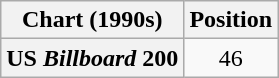<table class="wikitable plainrowheaders" style="text-align:center">
<tr>
<th scope="col">Chart (1990s)</th>
<th scope="col">Position</th>
</tr>
<tr>
<th scope="row">US <em>Billboard</em> 200</th>
<td>46</td>
</tr>
</table>
